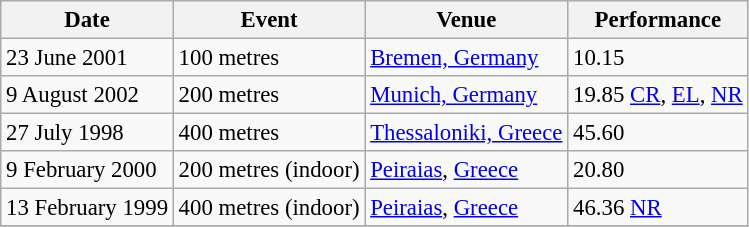<table class="wikitable" style="font-size: 95%;">
<tr>
<th>Date</th>
<th>Event</th>
<th>Venue</th>
<th>Performance</th>
</tr>
<tr>
<td>23 June 2001</td>
<td>100 metres</td>
<td><a href='#'>Bremen, Germany</a></td>
<td>10.15</td>
</tr>
<tr>
<td>9 August 2002</td>
<td>200 metres</td>
<td><a href='#'>Munich, Germany</a></td>
<td>19.85 <a href='#'>CR</a>, <a href='#'>EL</a>, <a href='#'>NR</a></td>
</tr>
<tr>
<td>27 July 1998</td>
<td>400 metres</td>
<td><a href='#'>Thessaloniki, Greece</a></td>
<td>45.60</td>
</tr>
<tr>
<td>9 February 2000</td>
<td>200 metres (indoor)</td>
<td><a href='#'>Peiraias</a>, <a href='#'>Greece</a></td>
<td>20.80</td>
</tr>
<tr>
<td>13 February 1999</td>
<td>400 metres (indoor)</td>
<td><a href='#'>Peiraias</a>, <a href='#'>Greece</a></td>
<td>46.36 <a href='#'>NR</a></td>
</tr>
<tr>
</tr>
</table>
